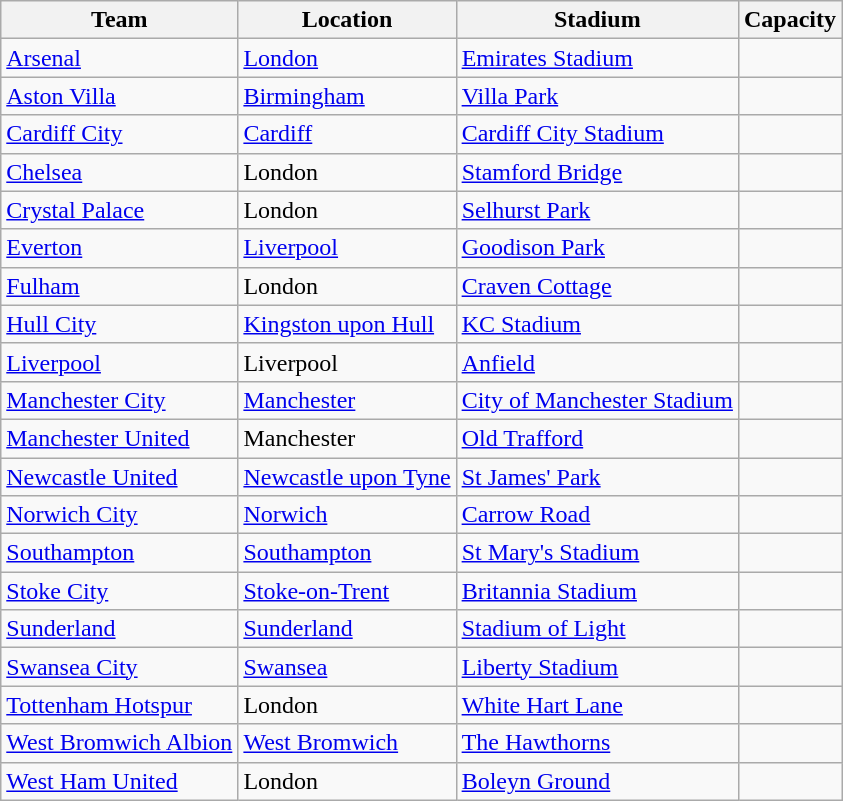<table class="wikitable sortable">
<tr>
<th>Team</th>
<th>Location</th>
<th>Stadium</th>
<th>Capacity</th>
</tr>
<tr>
<td><a href='#'>Arsenal</a></td>
<td><a href='#'>London</a> </td>
<td><a href='#'>Emirates Stadium</a></td>
<td style="text-align:center"></td>
</tr>
<tr>
<td><a href='#'>Aston Villa</a></td>
<td><a href='#'>Birmingham</a></td>
<td><a href='#'>Villa Park</a></td>
<td style="text-align:center"></td>
</tr>
<tr>
<td><a href='#'>Cardiff City</a></td>
<td><a href='#'>Cardiff</a></td>
<td><a href='#'>Cardiff City Stadium</a></td>
<td style="text-align:center"></td>
</tr>
<tr>
<td><a href='#'>Chelsea</a></td>
<td>London </td>
<td><a href='#'>Stamford Bridge</a></td>
<td style="text-align:center"></td>
</tr>
<tr>
<td><a href='#'>Crystal Palace</a></td>
<td>London </td>
<td><a href='#'>Selhurst Park</a></td>
<td style="text-align:center"></td>
</tr>
<tr>
<td><a href='#'>Everton</a></td>
<td><a href='#'>Liverpool</a> </td>
<td><a href='#'>Goodison Park</a></td>
<td style="text-align:center"></td>
</tr>
<tr>
<td><a href='#'>Fulham</a></td>
<td>London </td>
<td><a href='#'>Craven Cottage</a></td>
<td style="text-align:center"></td>
</tr>
<tr>
<td><a href='#'>Hull City</a></td>
<td><a href='#'>Kingston upon Hull</a></td>
<td><a href='#'>KC Stadium</a></td>
<td style="text-align:center"></td>
</tr>
<tr>
<td><a href='#'>Liverpool</a></td>
<td>Liverpool </td>
<td><a href='#'>Anfield</a></td>
<td style="text-align:center"></td>
</tr>
<tr>
<td><a href='#'>Manchester City</a></td>
<td><a href='#'>Manchester</a> </td>
<td><a href='#'>City of Manchester Stadium</a></td>
<td style="text-align:center"></td>
</tr>
<tr>
<td><a href='#'>Manchester United</a></td>
<td>Manchester </td>
<td><a href='#'>Old Trafford</a></td>
<td style="text-align:center"></td>
</tr>
<tr>
<td><a href='#'>Newcastle United</a></td>
<td><a href='#'>Newcastle upon Tyne</a></td>
<td><a href='#'>St James' Park</a></td>
<td style="text-align:center"></td>
</tr>
<tr>
<td><a href='#'>Norwich City</a></td>
<td><a href='#'>Norwich</a></td>
<td><a href='#'>Carrow Road</a></td>
<td style="text-align:center"></td>
</tr>
<tr>
<td><a href='#'>Southampton</a></td>
<td><a href='#'>Southampton</a></td>
<td><a href='#'>St Mary's Stadium</a></td>
<td style="text-align:center"></td>
</tr>
<tr>
<td><a href='#'>Stoke City</a></td>
<td><a href='#'>Stoke-on-Trent</a></td>
<td><a href='#'>Britannia Stadium</a></td>
<td style="text-align:center"></td>
</tr>
<tr>
<td><a href='#'>Sunderland</a></td>
<td><a href='#'>Sunderland</a></td>
<td><a href='#'>Stadium of Light</a></td>
<td style="text-align:center"></td>
</tr>
<tr>
<td><a href='#'>Swansea City</a></td>
<td><a href='#'>Swansea</a></td>
<td><a href='#'>Liberty Stadium</a></td>
<td style="text-align:center"></td>
</tr>
<tr>
<td><a href='#'>Tottenham Hotspur</a></td>
<td>London </td>
<td><a href='#'>White Hart Lane</a></td>
<td style="text-align:center"></td>
</tr>
<tr>
<td><a href='#'>West Bromwich Albion</a></td>
<td><a href='#'>West Bromwich</a></td>
<td><a href='#'>The Hawthorns</a></td>
<td style="text-align:center"></td>
</tr>
<tr>
<td><a href='#'>West Ham United</a></td>
<td>London </td>
<td><a href='#'>Boleyn Ground</a></td>
<td style="text-align:center"></td>
</tr>
</table>
